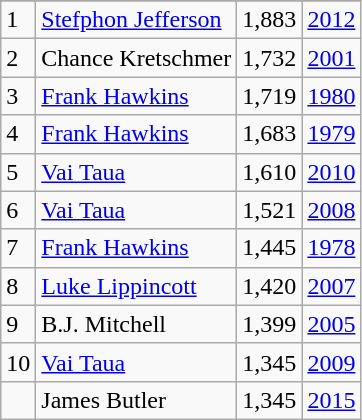<table class="wikitable">
<tr>
</tr>
<tr>
<td>1</td>
<td><a href='#'>Stefphon Jefferson</a></td>
<td>1,883</td>
<td><a href='#'>2012</a></td>
</tr>
<tr>
<td>2</td>
<td>Chance Kretschmer</td>
<td>1,732</td>
<td><a href='#'>2001</a></td>
</tr>
<tr>
<td>3</td>
<td><a href='#'>Frank Hawkins</a></td>
<td>1,719</td>
<td><a href='#'>1980</a></td>
</tr>
<tr>
<td>4</td>
<td><a href='#'>Frank Hawkins</a></td>
<td>1,683</td>
<td><a href='#'>1979</a></td>
</tr>
<tr>
<td>5</td>
<td><a href='#'>Vai Taua</a></td>
<td>1,610</td>
<td><a href='#'>2010</a></td>
</tr>
<tr>
<td>6</td>
<td><a href='#'>Vai Taua</a></td>
<td>1,521</td>
<td><a href='#'>2008</a></td>
</tr>
<tr>
<td>7</td>
<td><a href='#'>Frank Hawkins</a></td>
<td>1,445</td>
<td><a href='#'>1978</a></td>
</tr>
<tr>
<td>8</td>
<td><a href='#'>Luke Lippincott</a></td>
<td>1,420</td>
<td><a href='#'>2007</a></td>
</tr>
<tr>
<td>9</td>
<td>B.J. Mitchell</td>
<td>1,399</td>
<td><a href='#'>2005</a></td>
</tr>
<tr>
<td>10</td>
<td><a href='#'>Vai Taua</a></td>
<td>1,345</td>
<td><a href='#'>2009</a></td>
</tr>
<tr>
<td></td>
<td>James Butler</td>
<td>1,345</td>
<td><a href='#'>2015</a></td>
</tr>
</table>
